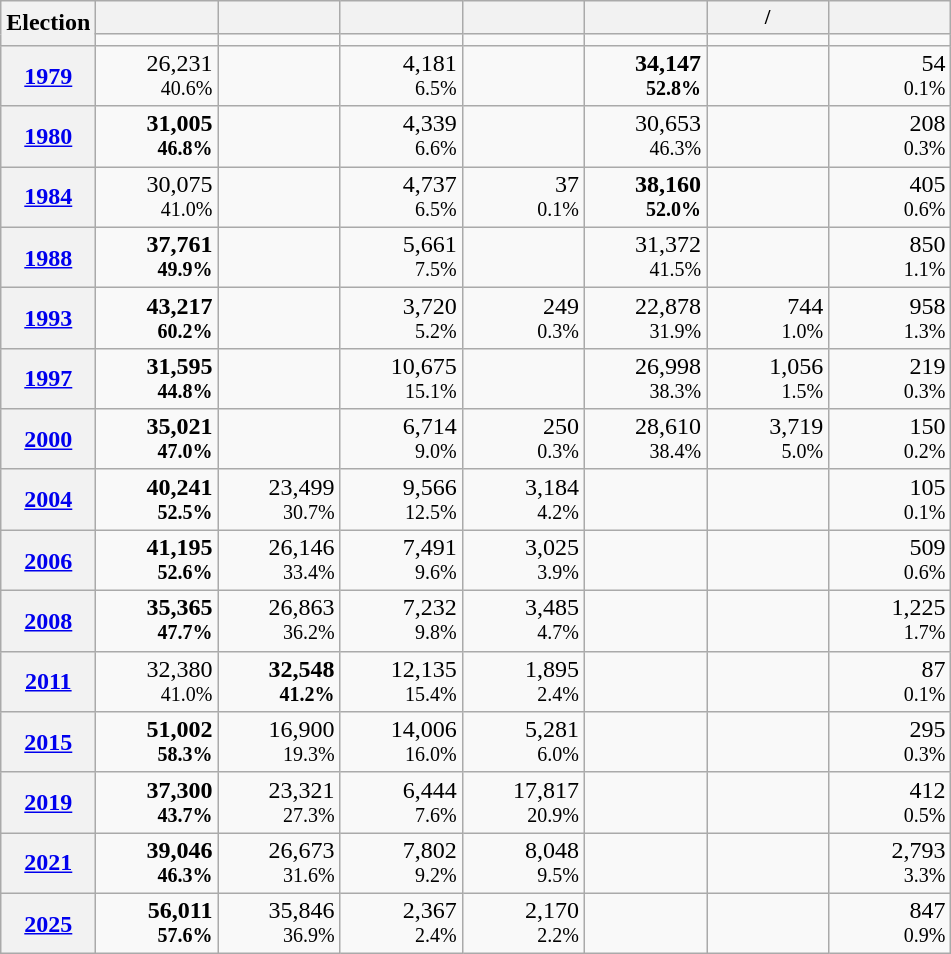<table class="wikitable" style="text-align:right; line-height:16px">
<tr>
<th rowspan="2">Election</th>
<th width="75" style="font-size:85%"></th>
<th width="75" style="font-size:85%"></th>
<th width="75" style="font-size:85%"></th>
<th width="75" style="font-size:85%"></th>
<th width="75" style="font-size:85%"></th>
<th width="75" style="font-size:85%"> /<br></th>
<th width="75" style="font-size:85%"></th>
</tr>
<tr>
<td></td>
<td></td>
<td></td>
<td></td>
<td></td>
<td></td>
<td></td>
</tr>
<tr>
<th scope="row"><a href='#'>1979</a></th>
<td>26,231<br><small>40.6%</small></td>
<td></td>
<td>4,181<br><small>6.5%</small></td>
<td></td>
<td><strong>34,147<br><small>52.8%</small></strong></td>
<td></td>
<td>54<br><small>0.1%</small></td>
</tr>
<tr>
<th scope="row"><a href='#'>1980</a></th>
<td><strong>31,005<br><small>46.8%</small></strong></td>
<td></td>
<td>4,339<br><small>6.6%</small></td>
<td></td>
<td>30,653<br><small>46.3%</small></td>
<td></td>
<td>208<br><small>0.3%</small></td>
</tr>
<tr>
<th scope="row"><a href='#'>1984</a></th>
<td>30,075<br><small>41.0%</small></td>
<td></td>
<td>4,737<br><small>6.5%</small></td>
<td>37<br><small>0.1%</small></td>
<td><strong>38,160<br><small>52.0%</small></strong></td>
<td></td>
<td>405<br><small>0.6%</small></td>
</tr>
<tr>
<th scope="row"><a href='#'>1988</a></th>
<td><strong>37,761<br><small>49.9%</small></strong></td>
<td></td>
<td>5,661<br><small>7.5%</small></td>
<td></td>
<td>31,372<br><small>41.5%</small></td>
<td></td>
<td>850<br><small>1.1%</small></td>
</tr>
<tr>
<th scope="row"><a href='#'>1993</a></th>
<td><strong>43,217<br><small>60.2%</small></strong></td>
<td></td>
<td>3,720<br><small>5.2%</small></td>
<td>249<br><small>0.3%</small></td>
<td>22,878<br><small>31.9%</small></td>
<td>744<br><small>1.0%</small></td>
<td>958<br><small>1.3%</small></td>
</tr>
<tr>
<th scope="row"><a href='#'>1997</a></th>
<td><strong>31,595<br><small>44.8%</small></strong></td>
<td></td>
<td>10,675<br><small>15.1%</small></td>
<td></td>
<td>26,998<br><small>38.3%</small></td>
<td>1,056<br><small>1.5%</small></td>
<td>219<br><small>0.3%</small></td>
</tr>
<tr>
<th scope="row"><a href='#'>2000</a></th>
<td><strong>35,021<br><small>47.0%</small></strong></td>
<td></td>
<td>6,714<br><small>9.0%</small></td>
<td>250<br><small>0.3%</small></td>
<td>28,610<br><small>38.4%</small></td>
<td>3,719<br><small>5.0%</small></td>
<td>150<br><small>0.2%</small></td>
</tr>
<tr>
<th scope="row"><a href='#'>2004</a></th>
<td><strong>40,241<br><small>52.5%</small></strong></td>
<td>23,499<br><small>30.7%</small></td>
<td>9,566<br><small>12.5%</small></td>
<td>3,184<br><small>4.2%</small></td>
<td></td>
<td></td>
<td>105<br><small>0.1%</small></td>
</tr>
<tr>
<th scope="row"><a href='#'>2006</a></th>
<td><strong>41,195<br><small>52.6%</small></strong></td>
<td>26,146<br><small>33.4%</small></td>
<td>7,491<br><small>9.6%</small></td>
<td>3,025<br><small>3.9%</small></td>
<td></td>
<td></td>
<td>509<br><small>0.6%</small></td>
</tr>
<tr>
<th scope="row"><a href='#'>2008</a></th>
<td><strong>35,365<br><small>47.7%</small></strong></td>
<td>26,863<br><small>36.2%</small></td>
<td>7,232<br><small>9.8%</small></td>
<td>3,485<br><small>4.7%</small></td>
<td></td>
<td></td>
<td>1,225<br><small>1.7%</small></td>
</tr>
<tr>
<th scope="row"><a href='#'>2011</a></th>
<td>32,380<br><small>41.0%</small></td>
<td><strong>32,548<br><small>41.2%</small></strong></td>
<td>12,135<br><small>15.4%</small></td>
<td>1,895<br><small>2.4%</small></td>
<td></td>
<td></td>
<td>87<br><small>0.1%</small></td>
</tr>
<tr>
<th scope="row"><a href='#'>2015</a></th>
<td><strong>51,002<br><small>58.3%</small></strong></td>
<td>16,900<br><small>19.3%</small></td>
<td>14,006<br><small>16.0%</small></td>
<td>5,281<br><small>6.0%</small></td>
<td></td>
<td></td>
<td>295<br><small>0.3%</small></td>
</tr>
<tr>
<th scope="row"><a href='#'>2019</a></th>
<td><strong>37,300<br><small>43.7%</small></strong></td>
<td>23,321<br><small>27.3%</small></td>
<td>6,444<br><small>7.6%</small></td>
<td>17,817<br><small>20.9%</small></td>
<td></td>
<td></td>
<td>412<br><small>0.5%</small></td>
</tr>
<tr>
<th scope="row"><a href='#'>2021</a></th>
<td><strong>39,046<br><small>46.3%</small></strong></td>
<td>26,673<br><small>31.6%</small></td>
<td>7,802<br><small>9.2%</small></td>
<td>8,048<br><small>9.5%</small></td>
<td></td>
<td></td>
<td>2,793<br><small>3.3%</small></td>
</tr>
<tr>
<th scope="row"><a href='#'>2025</a></th>
<td><strong>56,011<br><small>57.6%</small></strong></td>
<td>35,846<br><small>36.9%</small></td>
<td>2,367<br><small>2.4%</small></td>
<td>2,170<br><small>2.2%</small></td>
<td></td>
<td></td>
<td>847<br><small>0.9%</small></td>
</tr>
</table>
